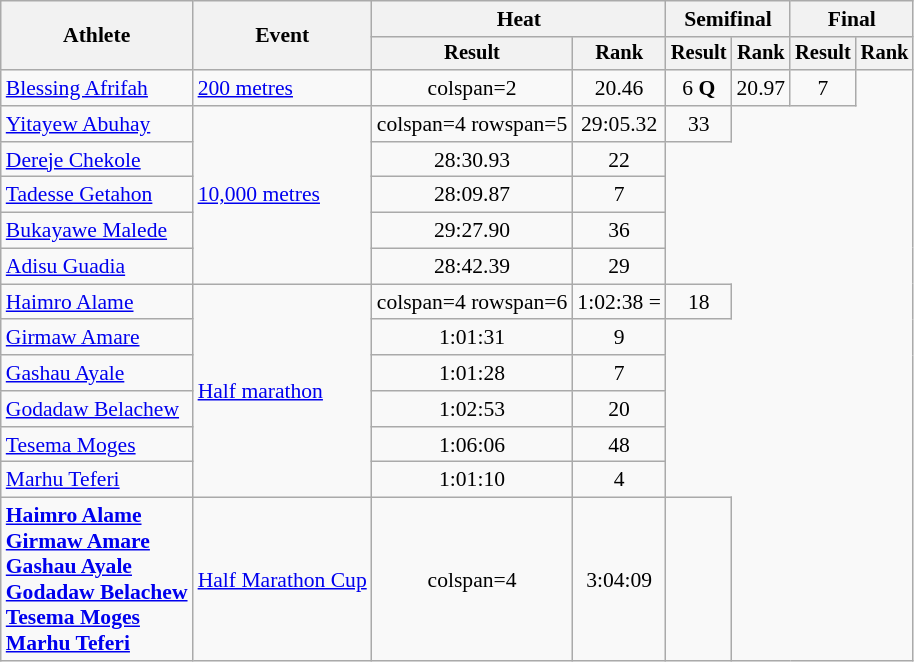<table class="wikitable" style="font-size:90%; text-align:center;">
<tr>
<th rowspan=2>Athlete</th>
<th rowspan=2>Event</th>
<th colspan=2>Heat</th>
<th colspan=2>Semifinal</th>
<th colspan=2>Final</th>
</tr>
<tr style=font-size:95%>
<th>Result</th>
<th>Rank</th>
<th>Result</th>
<th>Rank</th>
<th>Result</th>
<th>Rank</th>
</tr>
<tr>
<td align=left><a href='#'>Blessing Afrifah</a></td>
<td align=left><a href='#'>200 metres</a></td>
<td>colspan=2 </td>
<td>20.46 </td>
<td>6 <strong>Q</strong></td>
<td>20.97</td>
<td>7</td>
</tr>
<tr>
<td align=left><a href='#'>Yitayew Abuhay</a></td>
<td align=left rowspan=5><a href='#'>10,000 metres</a></td>
<td>colspan=4 rowspan=5 </td>
<td>29:05.32</td>
<td>33</td>
</tr>
<tr>
<td align=left><a href='#'>Dereje Chekole</a></td>
<td>28:30.93</td>
<td>22</td>
</tr>
<tr>
<td align=left><a href='#'>Tadesse Getahon</a></td>
<td>28:09.87</td>
<td>7</td>
</tr>
<tr>
<td align=left><a href='#'>Bukayawe Malede</a></td>
<td>29:27.90</td>
<td>36</td>
</tr>
<tr>
<td align=left><a href='#'>Adisu Guadia</a></td>
<td>28:42.39</td>
<td>29</td>
</tr>
<tr>
<td align=left><a href='#'>Haimro Alame</a></td>
<td align=left rowspan=6><a href='#'>Half marathon</a></td>
<td>colspan=4 rowspan=6 </td>
<td>1:02:38 =</td>
<td>18</td>
</tr>
<tr>
<td align=left><a href='#'>Girmaw Amare</a></td>
<td>1:01:31 </td>
<td>9</td>
</tr>
<tr>
<td align=left><a href='#'>Gashau Ayale</a></td>
<td>1:01:28 </td>
<td>7</td>
</tr>
<tr>
<td align=left><a href='#'>Godadaw Belachew</a></td>
<td>1:02:53 </td>
<td>20</td>
</tr>
<tr>
<td align=left><a href='#'>Tesema Moges</a></td>
<td>1:06:06 </td>
<td>48</td>
</tr>
<tr>
<td align=left><a href='#'>Marhu Teferi</a></td>
<td>1:01:10 </td>
<td>4</td>
</tr>
<tr>
<td align=left><strong><a href='#'>Haimro Alame</a><br><a href='#'>Girmaw Amare</a><br><a href='#'>Gashau Ayale</a><br><a href='#'>Godadaw Belachew</a><br><a href='#'>Tesema Moges</a><br><a href='#'>Marhu Teferi</a></strong></td>
<td align=left><a href='#'>Half Marathon Cup</a></td>
<td>colspan=4 </td>
<td>3:04:09</td>
<td></td>
</tr>
</table>
